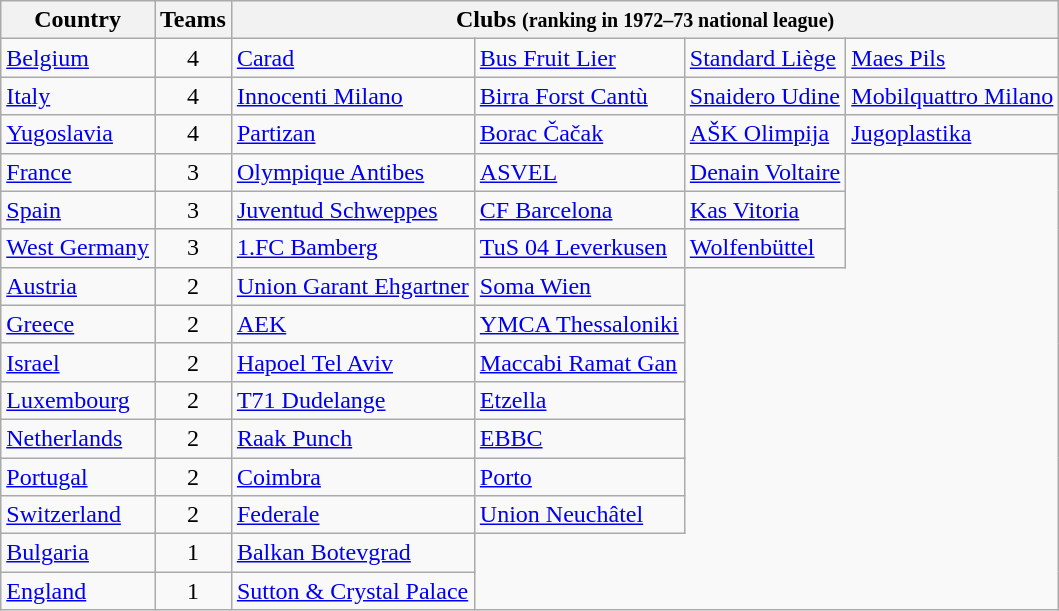<table class="wikitable" style="margin-left:0.5em;">
<tr>
<th>Country</th>
<th>Teams</th>
<th colspan=5>Clubs <small>(ranking in 1972–73 national league)</small></th>
</tr>
<tr>
<td> <a href='#'>Belgium</a></td>
<td align=center>4</td>
<td><a href='#'>Carad</a></td>
<td><a href='#'>Bus Fruit Lier</a></td>
<td><a href='#'>Standard Liège</a></td>
<td><a href='#'>Maes Pils</a></td>
</tr>
<tr>
<td> <a href='#'>Italy</a></td>
<td align=center>4</td>
<td><a href='#'>Innocenti Milano</a></td>
<td><a href='#'>Birra Forst Cantù</a></td>
<td><a href='#'>Snaidero Udine</a></td>
<td><a href='#'>Mobilquattro Milano</a></td>
</tr>
<tr>
<td> <a href='#'>Yugoslavia</a></td>
<td align=center>4</td>
<td><a href='#'>Partizan</a></td>
<td><a href='#'>Borac Čačak</a></td>
<td><a href='#'>AŠK Olimpija</a></td>
<td><a href='#'>Jugoplastika</a></td>
</tr>
<tr>
<td> <a href='#'>France</a></td>
<td align=center>3</td>
<td><a href='#'>Olympique Antibes</a></td>
<td><a href='#'>ASVEL</a></td>
<td><a href='#'>Denain Voltaire</a></td>
</tr>
<tr>
<td> <a href='#'>Spain</a></td>
<td align=center>3</td>
<td><a href='#'>Juventud Schweppes</a></td>
<td><a href='#'>CF Barcelona</a></td>
<td><a href='#'>Kas Vitoria</a></td>
</tr>
<tr>
<td> <a href='#'>West Germany</a></td>
<td align=center>3</td>
<td><a href='#'>1.FC Bamberg</a></td>
<td><a href='#'>TuS 04 Leverkusen</a></td>
<td><a href='#'>Wolfenbüttel</a></td>
</tr>
<tr>
<td> <a href='#'>Austria</a></td>
<td align=center>2</td>
<td><a href='#'>Union Garant Ehgartner</a></td>
<td><a href='#'>Soma Wien</a></td>
</tr>
<tr>
<td> <a href='#'>Greece</a></td>
<td align=center>2</td>
<td><a href='#'>AEK</a></td>
<td><a href='#'>YMCA Thessaloniki</a></td>
</tr>
<tr>
<td> <a href='#'>Israel</a></td>
<td align=center>2</td>
<td><a href='#'>Hapoel Tel Aviv</a></td>
<td><a href='#'>Maccabi Ramat Gan</a></td>
</tr>
<tr>
<td> <a href='#'>Luxembourg</a></td>
<td align=center>2</td>
<td><a href='#'>T71 Dudelange</a></td>
<td><a href='#'>Etzella</a></td>
</tr>
<tr>
<td> <a href='#'>Netherlands</a></td>
<td align=center>2</td>
<td><a href='#'>Raak Punch</a></td>
<td><a href='#'>EBBC</a></td>
</tr>
<tr>
<td> <a href='#'>Portugal</a></td>
<td align=center>2</td>
<td><a href='#'>Coimbra</a></td>
<td><a href='#'>Porto</a></td>
</tr>
<tr>
<td> <a href='#'>Switzerland</a></td>
<td align=center>2</td>
<td><a href='#'>Federale</a></td>
<td><a href='#'>Union Neuchâtel</a></td>
</tr>
<tr>
<td> <a href='#'>Bulgaria</a></td>
<td align=center>1</td>
<td><a href='#'>Balkan Botevgrad</a></td>
</tr>
<tr>
<td> <a href='#'>England</a></td>
<td align=center>1</td>
<td><a href='#'>Sutton & Crystal Palace</a></td>
</tr>
</table>
